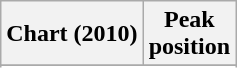<table class="wikitable sortable">
<tr>
<th>Chart (2010)</th>
<th>Peak<br>position</th>
</tr>
<tr>
</tr>
<tr>
</tr>
</table>
